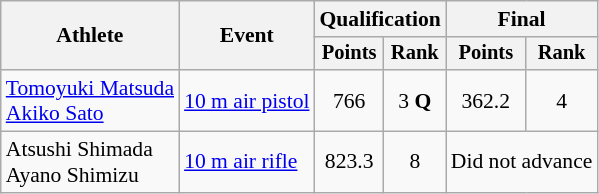<table class=wikitable style=font-size:90%;text-align:center>
<tr>
<th rowspan="2">Athlete</th>
<th rowspan="2">Event</th>
<th colspan=2>Qualification</th>
<th colspan=2>Final</th>
</tr>
<tr style="font-size:95%">
<th>Points</th>
<th>Rank</th>
<th>Points</th>
<th>Rank</th>
</tr>
<tr>
<td style="text-align:left"><a href='#'>Tomoyuki Matsuda</a><br><a href='#'>Akiko Sato</a></td>
<td style="text-align:left"><a href='#'>10 m air pistol</a></td>
<td>766</td>
<td>3 <strong>Q</strong></td>
<td>362.2</td>
<td>4</td>
</tr>
<tr>
<td style="text-align:left">Atsushi Shimada<br>Ayano Shimizu</td>
<td style="text-align:left"><a href='#'>10 m air rifle</a></td>
<td>823.3</td>
<td>8</td>
<td colspan=2>Did not advance</td>
</tr>
</table>
